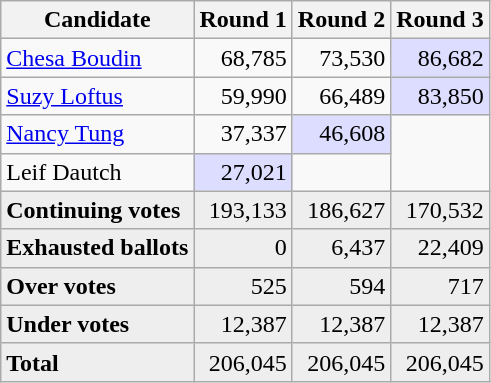<table class="wikitable" style="text-align: right;">
<tr>
<th align="left">Candidate</th>
<th>Round 1</th>
<th>Round 2</th>
<th>Round 3</th>
</tr>
<tr>
<td align="left"><a href='#'>Chesa Boudin</a></td>
<td>68,785</td>
<td>73,530</td>
<td bgcolor="#ddddff">86,682</td>
</tr>
<tr>
<td align="left"><a href='#'>Suzy Loftus</a></td>
<td>59,990</td>
<td>66,489</td>
<td bgcolor="#ddddff">83,850</td>
</tr>
<tr>
<td align="left"><a href='#'>Nancy Tung</a></td>
<td>37,337</td>
<td bgcolor="#ddddff">46,608</td>
<td rowspan="2"></td>
</tr>
<tr>
<td align="left">Leif Dautch</td>
<td bgcolor="#ddddff">27,021</td>
<td rowspan = "1"></td>
</tr>
<tr bgcolor="#EEEEEE">
<td align="left"><strong>Continuing votes</strong></td>
<td>193,133</td>
<td>186,627</td>
<td>170,532</td>
</tr>
<tr bgcolor="#EEEEEE">
<td align="left"><strong>Exhausted ballots</strong></td>
<td>0</td>
<td>6,437</td>
<td>22,409</td>
</tr>
<tr bgcolor="#EEEEEE">
<td align="left"><strong>Over votes</strong></td>
<td>525</td>
<td>594</td>
<td>717</td>
</tr>
<tr bgcolor="#EEEEEE">
<td align="left"><strong>Under votes</strong></td>
<td>12,387</td>
<td>12,387</td>
<td>12,387</td>
</tr>
<tr bgcolor="#EEEEEE">
<td align="left"><strong>Total</strong></td>
<td>206,045</td>
<td>206,045</td>
<td>206,045</td>
</tr>
</table>
